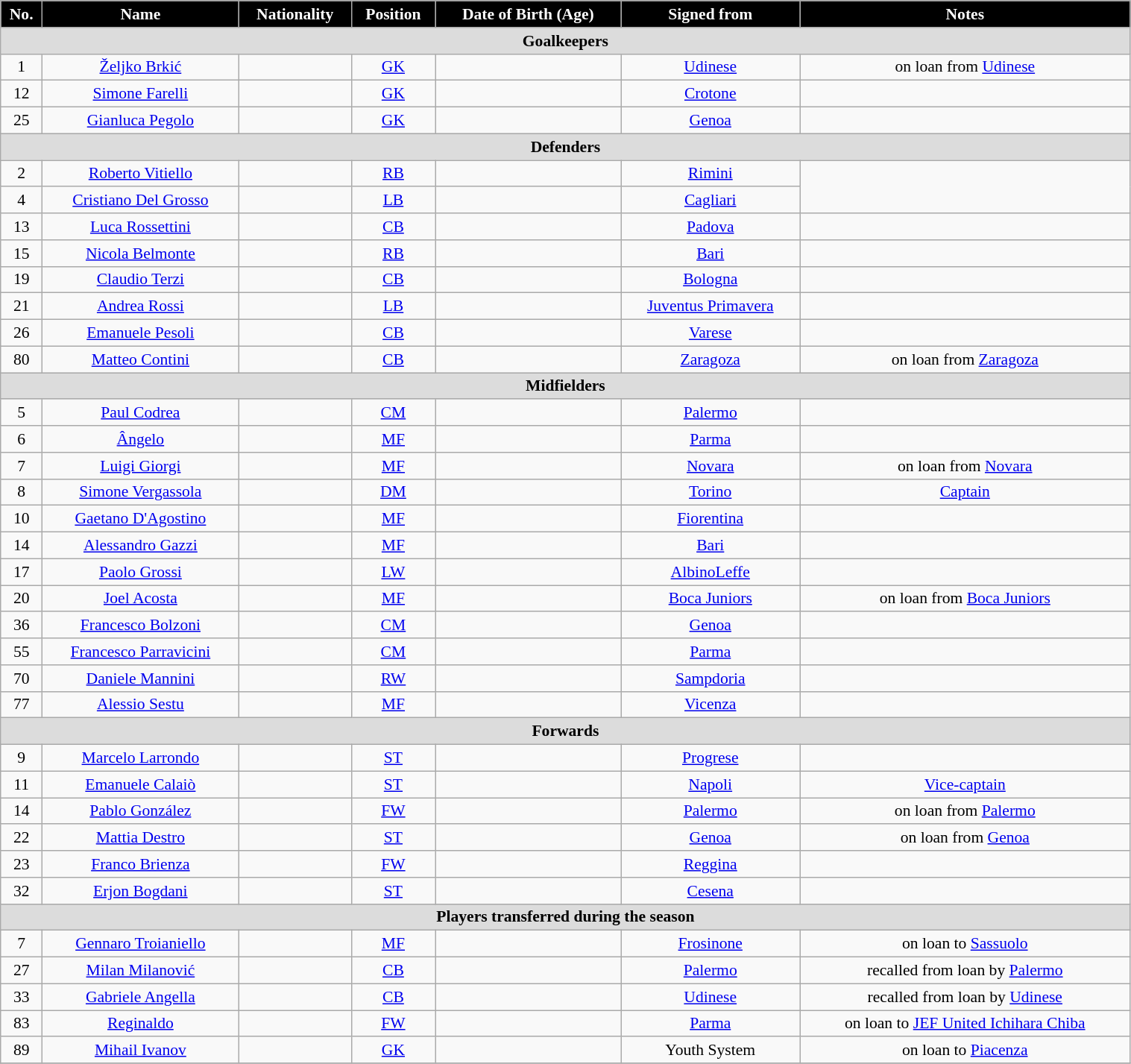<table class="wikitable" style="text-align: center; font-size:90%" width=80%>
<tr>
<th style="background: #000000; color:white" align=right>No.</th>
<th style="background: #000000; color:white" align=right>Name</th>
<th style="background: #000000; color:white" align=right>Nationality</th>
<th style="background: #000000; color:white" align=right>Position</th>
<th style="background: #000000; color:white" align=right>Date of Birth (Age)</th>
<th style="background: #000000; color:white" align=right>Signed from</th>
<th style="background: #000000; color:white" align=right>Notes</th>
</tr>
<tr>
<th colspan=8 style="background: #DCDCDC" align=right>Goalkeepers</th>
</tr>
<tr>
<td>1</td>
<td><a href='#'>Željko Brkić</a></td>
<td></td>
<td><a href='#'>GK</a></td>
<td></td>
<td><a href='#'>Udinese</a></td>
<td>on loan from <a href='#'>Udinese</a></td>
</tr>
<tr>
<td>12</td>
<td><a href='#'>Simone Farelli</a></td>
<td></td>
<td><a href='#'>GK</a></td>
<td></td>
<td><a href='#'>Crotone</a></td>
<td></td>
</tr>
<tr>
<td>25</td>
<td><a href='#'>Gianluca Pegolo</a></td>
<td></td>
<td><a href='#'>GK</a></td>
<td></td>
<td><a href='#'>Genoa</a></td>
<td></td>
</tr>
<tr>
<th colspan=8 style="background: #DCDCDC" align=right>Defenders</th>
</tr>
<tr>
<td>2</td>
<td><a href='#'>Roberto Vitiello</a></td>
<td></td>
<td><a href='#'>RB</a></td>
<td></td>
<td><a href='#'>Rimini</a></td>
</tr>
<tr>
<td>4</td>
<td><a href='#'>Cristiano Del Grosso</a></td>
<td></td>
<td><a href='#'>LB</a></td>
<td></td>
<td><a href='#'>Cagliari</a></td>
</tr>
<tr>
<td>13</td>
<td><a href='#'>Luca Rossettini</a></td>
<td></td>
<td><a href='#'>CB</a></td>
<td></td>
<td><a href='#'>Padova</a></td>
<td></td>
</tr>
<tr>
<td>15</td>
<td><a href='#'>Nicola Belmonte</a></td>
<td></td>
<td><a href='#'>RB</a></td>
<td></td>
<td><a href='#'>Bari</a></td>
<td></td>
</tr>
<tr>
<td>19</td>
<td><a href='#'>Claudio Terzi</a></td>
<td></td>
<td><a href='#'>CB</a></td>
<td></td>
<td><a href='#'>Bologna</a></td>
<td></td>
</tr>
<tr>
<td>21</td>
<td><a href='#'>Andrea Rossi</a></td>
<td></td>
<td><a href='#'>LB</a></td>
<td></td>
<td><a href='#'>Juventus Primavera</a></td>
<td></td>
</tr>
<tr>
<td>26</td>
<td><a href='#'>Emanuele Pesoli</a></td>
<td></td>
<td><a href='#'>CB</a></td>
<td></td>
<td><a href='#'>Varese</a></td>
</tr>
<tr>
<td>80</td>
<td><a href='#'>Matteo Contini</a></td>
<td></td>
<td><a href='#'>CB</a></td>
<td></td>
<td> <a href='#'>Zaragoza</a></td>
<td>on loan from <a href='#'>Zaragoza</a></td>
</tr>
<tr>
<th colspan=8 style="background: #DCDCDC" align=right>Midfielders</th>
</tr>
<tr>
<td>5</td>
<td><a href='#'>Paul Codrea</a></td>
<td></td>
<td><a href='#'>CM</a></td>
<td></td>
<td><a href='#'>Palermo</a></td>
<td></td>
</tr>
<tr>
<td>6</td>
<td><a href='#'>Ângelo</a></td>
<td></td>
<td><a href='#'>MF</a></td>
<td></td>
<td><a href='#'>Parma</a></td>
<td></td>
</tr>
<tr>
<td>7</td>
<td><a href='#'>Luigi Giorgi</a></td>
<td></td>
<td><a href='#'>MF</a></td>
<td></td>
<td><a href='#'>Novara</a></td>
<td>on loan from <a href='#'>Novara</a></td>
</tr>
<tr>
<td>8</td>
<td><a href='#'>Simone Vergassola</a></td>
<td></td>
<td><a href='#'>DM</a></td>
<td></td>
<td><a href='#'>Torino</a></td>
<td><a href='#'>Captain</a></td>
</tr>
<tr>
<td>10</td>
<td><a href='#'>Gaetano D'Agostino</a></td>
<td></td>
<td><a href='#'>MF</a></td>
<td></td>
<td><a href='#'>Fiorentina</a></td>
<td></td>
</tr>
<tr>
<td>14</td>
<td><a href='#'>Alessandro Gazzi</a></td>
<td></td>
<td><a href='#'>MF</a></td>
<td></td>
<td><a href='#'>Bari</a></td>
<td></td>
</tr>
<tr>
<td>17</td>
<td><a href='#'>Paolo Grossi</a></td>
<td></td>
<td><a href='#'>LW</a></td>
<td></td>
<td><a href='#'>AlbinoLeffe</a></td>
<td></td>
</tr>
<tr>
<td>20</td>
<td><a href='#'>Joel Acosta</a></td>
<td></td>
<td><a href='#'>MF</a></td>
<td></td>
<td> <a href='#'>Boca Juniors</a></td>
<td>on loan from <a href='#'>Boca Juniors</a></td>
</tr>
<tr>
<td>36</td>
<td><a href='#'>Francesco Bolzoni</a></td>
<td></td>
<td><a href='#'>CM</a></td>
<td></td>
<td><a href='#'>Genoa</a></td>
<td></td>
</tr>
<tr>
<td>55</td>
<td><a href='#'>Francesco Parravicini</a></td>
<td></td>
<td><a href='#'>CM</a></td>
<td></td>
<td><a href='#'>Parma</a></td>
<td></td>
</tr>
<tr>
<td>70</td>
<td><a href='#'>Daniele Mannini</a></td>
<td></td>
<td><a href='#'>RW</a></td>
<td></td>
<td><a href='#'>Sampdoria</a></td>
<td></td>
</tr>
<tr>
<td>77</td>
<td><a href='#'>Alessio Sestu</a></td>
<td></td>
<td><a href='#'>MF</a></td>
<td></td>
<td><a href='#'>Vicenza</a></td>
<td></td>
</tr>
<tr>
<th colspan=8 style="background: #DCDCDC" align=right>Forwards</th>
</tr>
<tr>
<td>9</td>
<td><a href='#'>Marcelo Larrondo</a></td>
<td></td>
<td><a href='#'>ST</a></td>
<td></td>
<td> <a href='#'>Progrese</a></td>
</tr>
<tr>
<td>11</td>
<td><a href='#'>Emanuele Calaiò</a></td>
<td></td>
<td><a href='#'>ST</a></td>
<td></td>
<td><a href='#'>Napoli</a></td>
<td><a href='#'>Vice-captain</a></td>
</tr>
<tr>
<td>14</td>
<td><a href='#'>Pablo González</a></td>
<td></td>
<td><a href='#'>FW</a></td>
<td></td>
<td><a href='#'>Palermo</a></td>
<td>on loan from <a href='#'>Palermo</a></td>
</tr>
<tr>
<td>22</td>
<td><a href='#'>Mattia Destro</a></td>
<td></td>
<td><a href='#'>ST</a></td>
<td></td>
<td><a href='#'>Genoa</a></td>
<td>on loan from <a href='#'>Genoa</a></td>
</tr>
<tr>
<td>23</td>
<td><a href='#'>Franco Brienza</a></td>
<td></td>
<td><a href='#'>FW</a></td>
<td></td>
<td><a href='#'>Reggina</a></td>
<td></td>
</tr>
<tr>
<td>32</td>
<td><a href='#'>Erjon Bogdani</a></td>
<td></td>
<td><a href='#'>ST</a></td>
<td></td>
<td><a href='#'>Cesena</a></td>
<td></td>
</tr>
<tr>
<th colspan="8"  style="background:#dcdcdc;">Players transferred during the season</th>
</tr>
<tr>
<td>7</td>
<td><a href='#'>Gennaro Troianiello</a></td>
<td></td>
<td><a href='#'>MF</a></td>
<td></td>
<td><a href='#'>Frosinone</a></td>
<td>on loan to <a href='#'>Sassuolo</a></td>
</tr>
<tr>
<td>27</td>
<td><a href='#'>Milan Milanović</a></td>
<td></td>
<td><a href='#'>CB</a></td>
<td></td>
<td><a href='#'>Palermo</a></td>
<td>recalled from loan by <a href='#'>Palermo</a></td>
</tr>
<tr>
<td>33</td>
<td><a href='#'>Gabriele Angella</a></td>
<td></td>
<td><a href='#'>CB</a></td>
<td></td>
<td><a href='#'>Udinese</a></td>
<td>recalled from loan by <a href='#'>Udinese</a></td>
</tr>
<tr>
<td>83</td>
<td><a href='#'>Reginaldo</a></td>
<td></td>
<td><a href='#'>FW</a></td>
<td></td>
<td><a href='#'>Parma</a></td>
<td>on loan to  <a href='#'>JEF United Ichihara Chiba</a></td>
</tr>
<tr>
<td>89</td>
<td><a href='#'>Mihail Ivanov</a></td>
<td></td>
<td><a href='#'>GK</a></td>
<td></td>
<td>Youth System</td>
<td>on loan to <a href='#'>Piacenza</a></td>
</tr>
<tr>
</tr>
</table>
